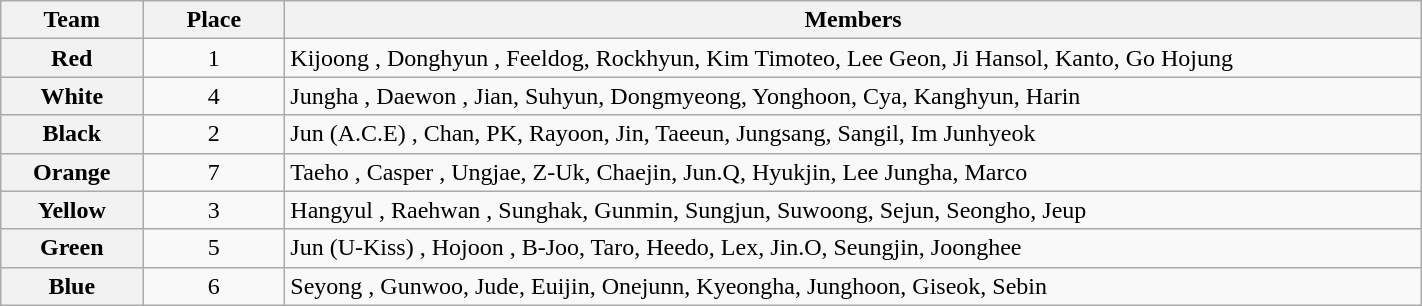<table class="wikitable sortable" style="text-align:center; width:75%;">
<tr>
<th scope="col" style="width:10%;">Team</th>
<th scope="col" style="width:10%;">Place</th>
<th scope="col" class="unsortable">Members</th>
</tr>
<tr>
<th>Red</th>
<td>1</td>
<td style="text-align:left;">Kijoong , Donghyun , Feeldog, Rockhyun, Kim Timoteo, Lee Geon, Ji Hansol, Kanto, Go Hojung</td>
</tr>
<tr>
<th>White</th>
<td>4</td>
<td style="text-align:left;">Jungha , Daewon , Jian, Suhyun, Dongmyeong, Yonghoon, Cya, Kanghyun, Harin</td>
</tr>
<tr>
<th>Black</th>
<td>2</td>
<td style="text-align:left;">Jun (A.C.E) , Chan, PK, Rayoon, Jin, Taeeun, Jungsang, Sangil, Im Junhyeok</td>
</tr>
<tr>
<th>Orange</th>
<td>7</td>
<td style="text-align:left;">Taeho , Casper , Ungjae, Z-Uk, Chaejin, Jun.Q, Hyukjin, Lee Jungha, Marco</td>
</tr>
<tr>
<th>Yellow</th>
<td>3</td>
<td style="text-align:left;">Hangyul , Raehwan , Sunghak, Gunmin, Sungjun, Suwoong, Sejun, Seongho, Jeup</td>
</tr>
<tr>
<th>Green</th>
<td>5</td>
<td style="text-align:left;">Jun (U-Kiss) , Hojoon , B-Joo, Taro, Heedo, Lex, Jin.O, Seungjin, Joonghee</td>
</tr>
<tr>
<th>Blue</th>
<td>6</td>
<td style="text-align:left;">Seyong , Gunwoo, Jude, Euijin, Onejunn, Kyeongha, Junghoon, Giseok, Sebin</td>
</tr>
</table>
